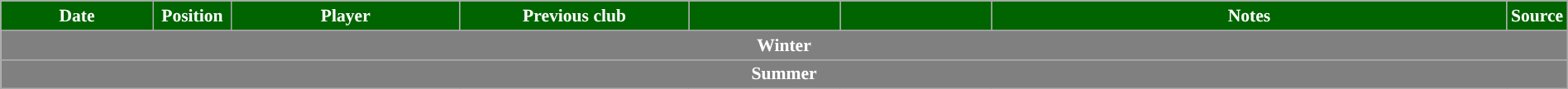<table class="wikitable" style="text-align:center; font-size:90%; width:100%;">
<tr>
<th style="background:darkgreen; color:white; text-align:center; width:10%">Date</th>
<th style="background:darkgreen; color:white; text-align:center; width:5%">Position</th>
<th style="background:darkgreen; color:white; text-align:center; width:15%">Player</th>
<th style="background:darkgreen; color:white; text-align:center; width:15%">Previous club</th>
<th style="background:darkgreen; color:white; text-align:center; width:10%"></th>
<th style="background:darkgreen; color:white; text-align:center; width:10%"></th>
<th style="background:darkgreen; color:white; text-align:center; width:34%">Notes</th>
<th style="background:darkgreen; color:white; text-align:center; width:1%">Source</th>
</tr>
<tr>
<th colspan="8" style="background:gray; color:white; text-align:center;">Winter</th>
</tr>
<tr>
</tr>
<tr>
<th colspan="8" style="background:gray; color:white; text-align:center;">Summer</th>
</tr>
</table>
